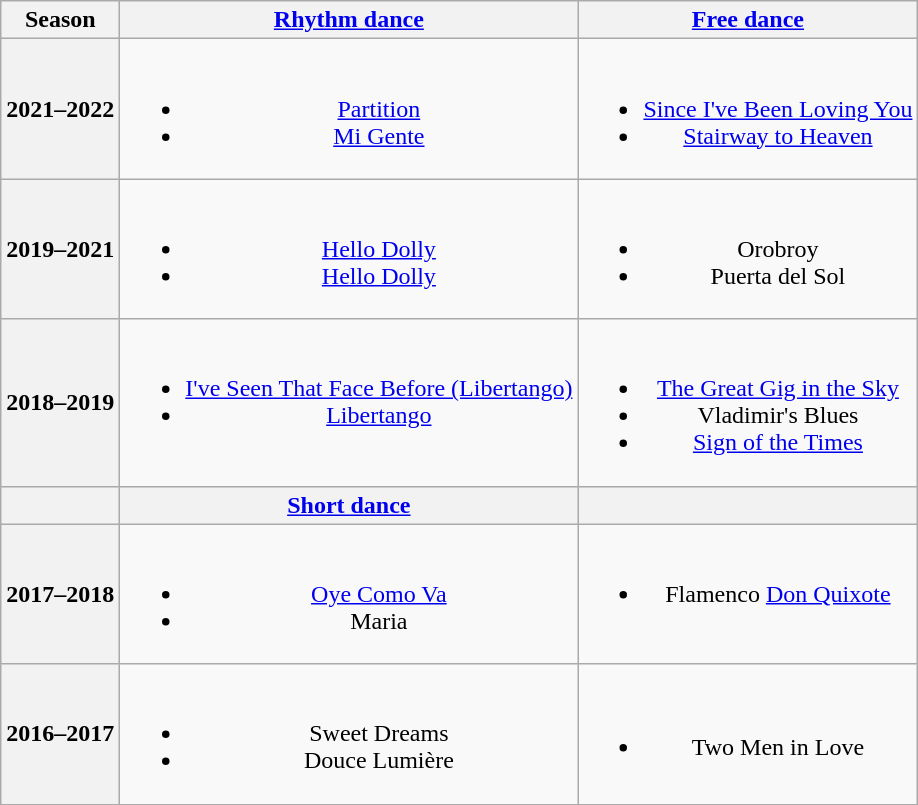<table class="wikitable" style="text-align:center">
<tr>
<th>Season</th>
<th><a href='#'>Rhythm dance</a></th>
<th><a href='#'>Free dance</a></th>
</tr>
<tr>
<th>2021–2022 <br> </th>
<td><br><ul><li> <a href='#'>Partition</a><br></li><li> <a href='#'>Mi Gente</a><br></li></ul></td>
<td><br><ul><li><a href='#'>Since I've Been Loving You</a></li><li><a href='#'>Stairway to Heaven</a> <br> </li></ul></td>
</tr>
<tr>
<th>2019–2021 <br> </th>
<td><br><ul><li> <a href='#'>Hello Dolly</a> <br></li><li> <a href='#'>Hello Dolly</a> <br></li></ul></td>
<td><br><ul><li>Orobroy <br> </li><li>Puerta del Sol <br> </li></ul></td>
</tr>
<tr>
<th>2018–2019 <br> </th>
<td><br><ul><li> <a href='#'>I've Seen That Face Before (Libertango)</a> <br></li><li> <a href='#'>Libertango</a> <br> <br></li></ul></td>
<td><br><ul><li><a href='#'>The Great Gig in the Sky</a> <br></li><li>Vladimir's Blues <br></li><li><a href='#'>Sign of the Times</a> <br></li></ul></td>
</tr>
<tr>
<th></th>
<th><a href='#'>Short dance</a></th>
<th></th>
</tr>
<tr>
<th>2017–2018 <br> </th>
<td><br><ul><li> <a href='#'>Oye Como Va</a></li><li> Maria <br></li></ul></td>
<td><br><ul><li>Flamenco <a href='#'>Don Quixote</a> <br> <br></li></ul></td>
</tr>
<tr>
<th>2016–2017 <br> </th>
<td><br><ul><li> Sweet Dreams <br></li><li> Douce Lumière <br></li></ul></td>
<td><br><ul><li>Two Men in Love <br></li></ul></td>
</tr>
</table>
